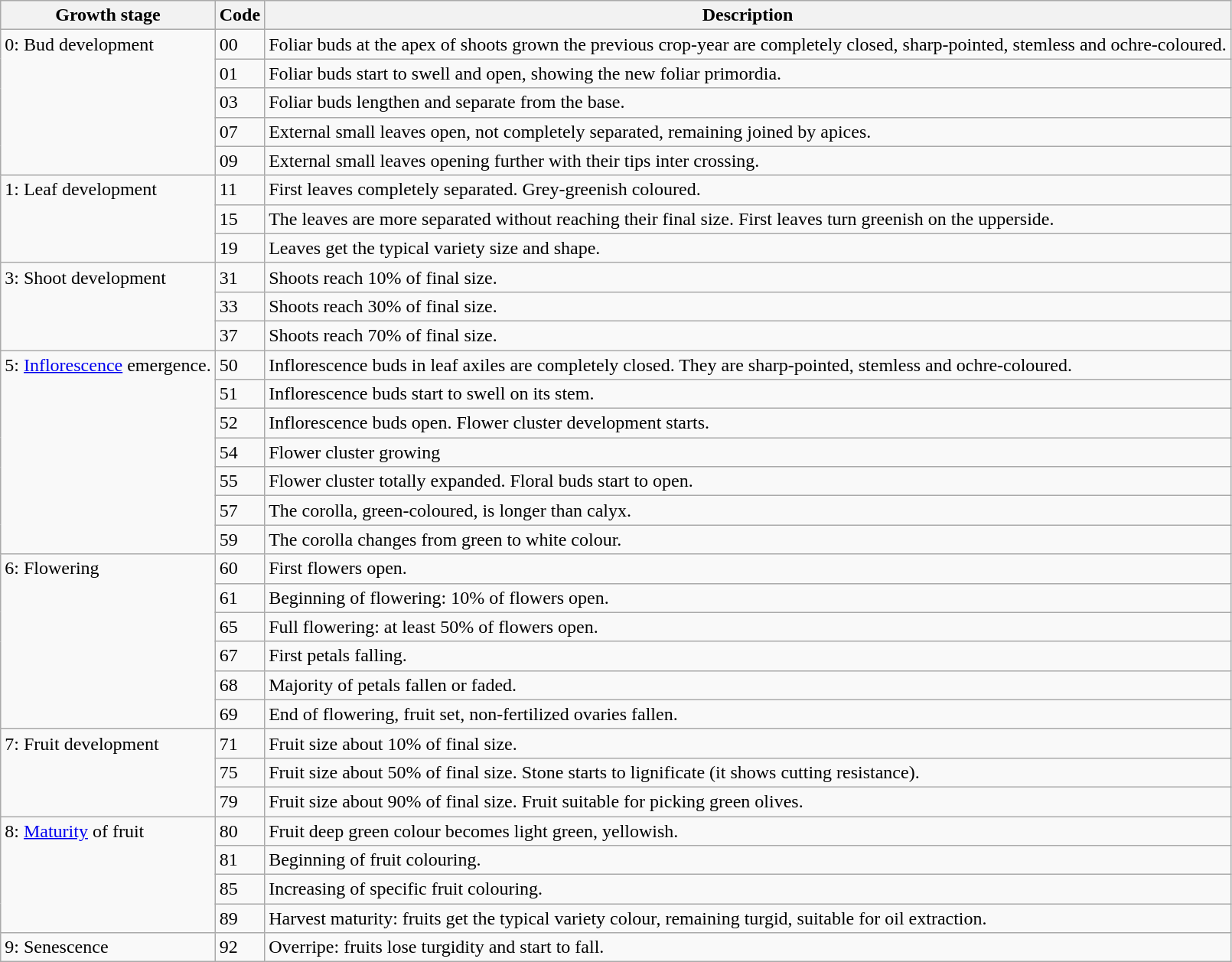<table class="wikitable" style="clear">
<tr>
<th>Growth stage</th>
<th>Code</th>
<th>Description</th>
</tr>
<tr>
<td rowspan="5" style="vertical-align:top">0: Bud development</td>
<td>00</td>
<td>Foliar buds at the apex of shoots grown the previous crop-year are completely closed, sharp-pointed, stemless and ochre-coloured.</td>
</tr>
<tr>
<td>01</td>
<td>Foliar buds start to swell and open, showing the new foliar primordia.</td>
</tr>
<tr>
<td>03</td>
<td>Foliar buds lengthen and separate from the base.</td>
</tr>
<tr>
<td>07</td>
<td>External small leaves open, not completely separated, remaining joined by apices.</td>
</tr>
<tr>
<td>09</td>
<td>External small leaves opening further with their tips inter crossing.</td>
</tr>
<tr>
<td rowspan="3" style="vertical-align:top">1: Leaf development</td>
<td>11</td>
<td>First leaves completely separated. Grey-greenish coloured.</td>
</tr>
<tr>
<td>15</td>
<td>The leaves are more separated without reaching their final size. First leaves turn greenish on the upperside.</td>
</tr>
<tr>
<td>19</td>
<td>Leaves get the typical variety size and shape.</td>
</tr>
<tr>
<td rowspan="3" style="vertical-align:top">3: Shoot development</td>
<td>31</td>
<td>Shoots reach 10% of final size.</td>
</tr>
<tr>
<td>33</td>
<td>Shoots reach 30% of final size.</td>
</tr>
<tr>
<td>37</td>
<td>Shoots reach 70% of final size.</td>
</tr>
<tr>
<td rowspan="7" style="vertical-align:top">5: <a href='#'>Inflorescence</a> emergence.</td>
<td>50</td>
<td>Inflorescence buds in leaf axiles are completely closed. They are sharp-pointed, stemless and ochre-coloured.</td>
</tr>
<tr>
<td>51</td>
<td>Inflorescence buds start to swell on its stem.</td>
</tr>
<tr>
<td>52</td>
<td>Inflorescence buds open. Flower cluster development starts.</td>
</tr>
<tr>
<td>54</td>
<td>Flower cluster growing</td>
</tr>
<tr>
<td>55</td>
<td>Flower cluster totally expanded. Floral buds start to open.</td>
</tr>
<tr>
<td>57</td>
<td>The corolla, green-coloured, is longer than calyx.</td>
</tr>
<tr>
<td>59</td>
<td>The corolla changes from green to white colour.</td>
</tr>
<tr>
<td rowspan="6" style="vertical-align:top">6: Flowering</td>
<td>60</td>
<td>First flowers open.</td>
</tr>
<tr>
<td>61</td>
<td>Beginning of flowering: 10% of flowers open.</td>
</tr>
<tr>
<td>65</td>
<td>Full flowering: at least 50% of flowers open.</td>
</tr>
<tr>
<td>67</td>
<td>First petals falling.</td>
</tr>
<tr>
<td>68</td>
<td>Majority of petals fallen or faded.</td>
</tr>
<tr>
<td>69</td>
<td>End of flowering, fruit set, non-fertilized ovaries fallen.</td>
</tr>
<tr>
<td rowspan="3" style="vertical-align:top">7: Fruit development</td>
<td>71</td>
<td>Fruit size about 10% of final size.</td>
</tr>
<tr>
<td>75</td>
<td>Fruit size about 50% of final size. Stone starts to lignificate (it shows cutting resistance).</td>
</tr>
<tr>
<td>79</td>
<td>Fruit size about 90% of final size. Fruit suitable for picking green olives.</td>
</tr>
<tr>
<td rowspan="4" style="vertical-align:top">8: <a href='#'>Maturity</a> of fruit</td>
<td>80</td>
<td>Fruit deep green colour becomes light green, yellowish.</td>
</tr>
<tr>
<td>81</td>
<td>Beginning of fruit colouring.</td>
</tr>
<tr>
<td>85</td>
<td>Increasing of specific fruit colouring.</td>
</tr>
<tr>
<td>89</td>
<td>Harvest maturity: fruits get the typical variety colour, remaining turgid, suitable for oil extraction.</td>
</tr>
<tr>
<td>9: Senescence</td>
<td>92</td>
<td>Overripe: fruits lose turgidity and start to fall.</td>
</tr>
</table>
